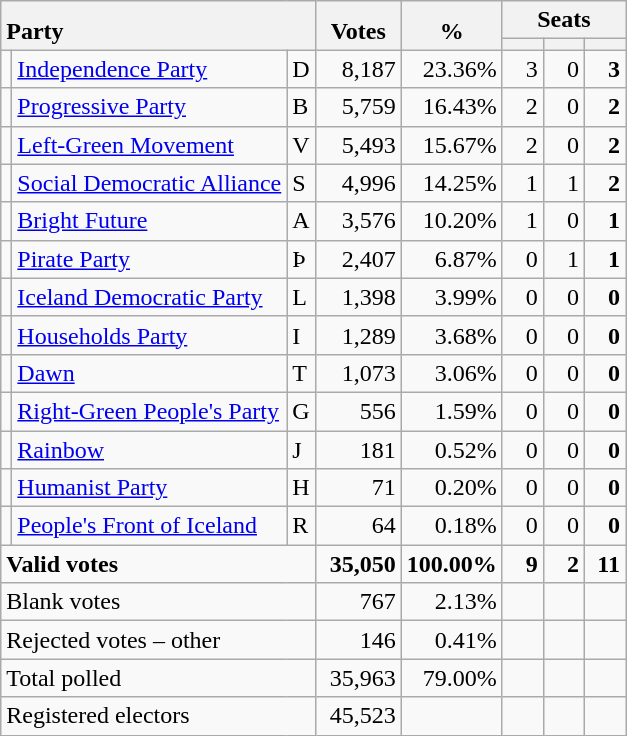<table class="wikitable" border="1" style="text-align:right;">
<tr>
<th style="text-align:left;" valign=bottom rowspan=2 colspan=3>Party</th>
<th align=center valign=bottom rowspan=2 width="50">Votes</th>
<th align=center valign=bottom rowspan=2 width="50">%</th>
<th colspan=3>Seats</th>
</tr>
<tr>
<th align=center valign=bottom width="20"><small></small></th>
<th align=center valign=bottom width="20"><small><a href='#'></a></small></th>
<th align=center valign=bottom width="20"><small></small></th>
</tr>
<tr>
<td></td>
<td align=left><a href='#'>Independence Party</a></td>
<td align=left>D</td>
<td>8,187</td>
<td>23.36%</td>
<td>3</td>
<td>0</td>
<td><strong>3</strong></td>
</tr>
<tr>
<td></td>
<td align=left><a href='#'>Progressive Party</a></td>
<td align=left>B</td>
<td>5,759</td>
<td>16.43%</td>
<td>2</td>
<td>0</td>
<td><strong>2</strong></td>
</tr>
<tr>
<td></td>
<td align=left><a href='#'>Left-Green Movement</a></td>
<td align=left>V</td>
<td>5,493</td>
<td>15.67%</td>
<td>2</td>
<td>0</td>
<td><strong>2</strong></td>
</tr>
<tr>
<td></td>
<td align=left style="white-space: nowrap;"><a href='#'>Social Democratic Alliance</a></td>
<td align=left>S</td>
<td>4,996</td>
<td>14.25%</td>
<td>1</td>
<td>1</td>
<td><strong>2</strong></td>
</tr>
<tr>
<td></td>
<td align=left><a href='#'>Bright Future</a></td>
<td align=left>A</td>
<td>3,576</td>
<td>10.20%</td>
<td>1</td>
<td>0</td>
<td><strong>1</strong></td>
</tr>
<tr>
<td></td>
<td align=left><a href='#'>Pirate Party</a></td>
<td align=left>Þ</td>
<td>2,407</td>
<td>6.87%</td>
<td>0</td>
<td>1</td>
<td><strong>1</strong></td>
</tr>
<tr>
<td></td>
<td align=left><a href='#'>Iceland Democratic Party</a></td>
<td align=left>L</td>
<td>1,398</td>
<td>3.99%</td>
<td>0</td>
<td>0</td>
<td><strong>0</strong></td>
</tr>
<tr>
<td></td>
<td align=left><a href='#'>Households Party</a></td>
<td align=left>I</td>
<td>1,289</td>
<td>3.68%</td>
<td>0</td>
<td>0</td>
<td><strong>0</strong></td>
</tr>
<tr>
<td></td>
<td align=left><a href='#'>Dawn</a></td>
<td align=left>T</td>
<td>1,073</td>
<td>3.06%</td>
<td>0</td>
<td>0</td>
<td><strong>0</strong></td>
</tr>
<tr>
<td></td>
<td align=left><a href='#'>Right-Green People's Party</a></td>
<td align=left>G</td>
<td>556</td>
<td>1.59%</td>
<td>0</td>
<td>0</td>
<td><strong>0</strong></td>
</tr>
<tr>
<td></td>
<td align=left><a href='#'>Rainbow</a></td>
<td align=left>J</td>
<td>181</td>
<td>0.52%</td>
<td>0</td>
<td>0</td>
<td><strong>0</strong></td>
</tr>
<tr>
<td></td>
<td align=left><a href='#'>Humanist Party</a></td>
<td align=left>H</td>
<td>71</td>
<td>0.20%</td>
<td>0</td>
<td>0</td>
<td><strong>0</strong></td>
</tr>
<tr>
<td></td>
<td align=left><a href='#'>People's Front of Iceland</a></td>
<td align=left>R</td>
<td>64</td>
<td>0.18%</td>
<td>0</td>
<td>0</td>
<td><strong>0</strong></td>
</tr>
<tr style="font-weight:bold">
<td align=left colspan=3>Valid votes</td>
<td>35,050</td>
<td>100.00%</td>
<td>9</td>
<td>2</td>
<td>11</td>
</tr>
<tr>
<td align=left colspan=3>Blank votes</td>
<td>767</td>
<td>2.13%</td>
<td></td>
<td></td>
<td></td>
</tr>
<tr>
<td align=left colspan=3>Rejected votes – other</td>
<td>146</td>
<td>0.41%</td>
<td></td>
<td></td>
<td></td>
</tr>
<tr>
<td align=left colspan=3>Total polled</td>
<td>35,963</td>
<td>79.00%</td>
<td></td>
<td></td>
<td></td>
</tr>
<tr>
<td align=left colspan=3>Registered electors</td>
<td>45,523</td>
<td></td>
<td></td>
<td></td>
<td></td>
</tr>
</table>
